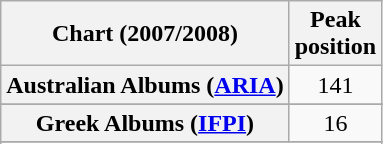<table class="wikitable sortable plainrowheaders" style="text-align:center">
<tr>
<th scope="col">Chart (2007/2008)</th>
<th scope="col">Peak<br>position</th>
</tr>
<tr>
<th scope="row">Australian Albums (<a href='#'>ARIA</a>)</th>
<td align="center">141</td>
</tr>
<tr>
</tr>
<tr>
</tr>
<tr>
</tr>
<tr>
</tr>
<tr>
</tr>
<tr>
</tr>
<tr>
</tr>
<tr>
<th scope="row">Greek Albums (<a href='#'>IFPI</a>)</th>
<td>16</td>
</tr>
<tr>
</tr>
<tr>
</tr>
<tr>
</tr>
<tr>
</tr>
<tr>
</tr>
<tr>
</tr>
</table>
